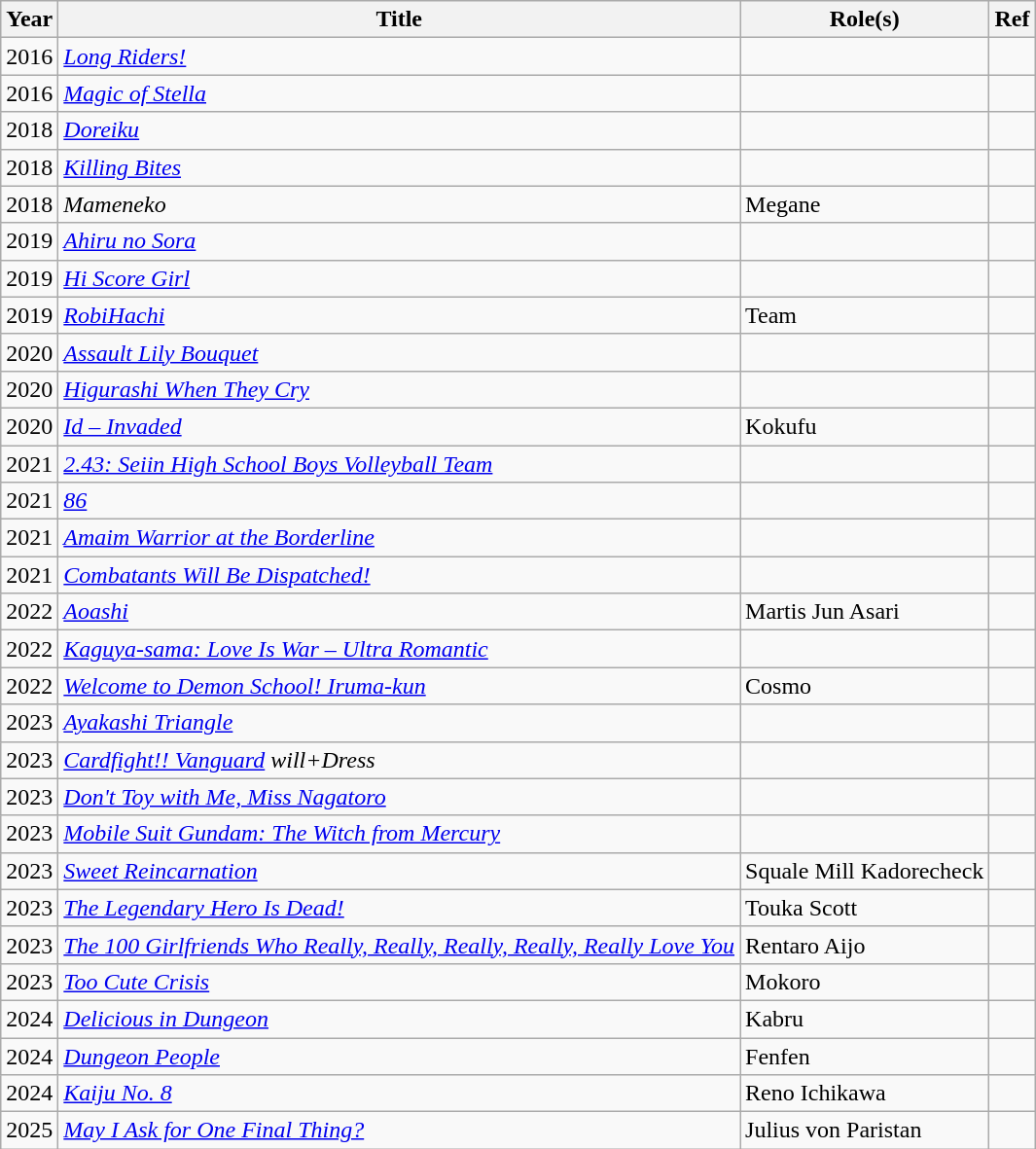<table class="wikitable">
<tr>
<th>Year</th>
<th>Title</th>
<th>Role(s)</th>
<th>Ref</th>
</tr>
<tr>
<td>2016</td>
<td><em><a href='#'>Long Riders!</a></em></td>
<td></td>
<td></td>
</tr>
<tr>
<td>2016</td>
<td><em><a href='#'>Magic of Stella</a></em></td>
<td></td>
<td></td>
</tr>
<tr>
<td>2018</td>
<td><em><a href='#'>Doreiku</a></em></td>
<td></td>
<td></td>
</tr>
<tr>
<td>2018</td>
<td><em><a href='#'>Killing Bites</a></em></td>
<td></td>
<td></td>
</tr>
<tr>
<td>2018</td>
<td><em>Mameneko</em></td>
<td>Megane</td>
<td></td>
</tr>
<tr>
<td>2019</td>
<td><em><a href='#'>Ahiru no Sora</a></em></td>
<td></td>
<td></td>
</tr>
<tr>
<td>2019</td>
<td><em><a href='#'>Hi Score Girl</a></em></td>
<td></td>
<td></td>
</tr>
<tr>
<td>2019</td>
<td><em><a href='#'>RobiHachi</a></em></td>
<td>Team</td>
<td></td>
</tr>
<tr>
<td>2020</td>
<td><em><a href='#'>Assault Lily Bouquet</a></em></td>
<td></td>
<td></td>
</tr>
<tr>
<td>2020</td>
<td><em><a href='#'>Higurashi When They Cry</a></em></td>
<td></td>
<td></td>
</tr>
<tr>
<td>2020</td>
<td><em><a href='#'>Id – Invaded</a></em></td>
<td>Kokufu</td>
<td></td>
</tr>
<tr>
<td>2021</td>
<td><em><a href='#'>2.43: Seiin High School Boys Volleyball Team</a></em></td>
<td></td>
<td></td>
</tr>
<tr>
<td>2021</td>
<td><em><a href='#'>86</a></em></td>
<td></td>
<td></td>
</tr>
<tr>
<td>2021</td>
<td><em><a href='#'>Amaim Warrior at the Borderline</a></em></td>
<td></td>
<td></td>
</tr>
<tr>
<td>2021</td>
<td><em><a href='#'>Combatants Will Be Dispatched!</a></em></td>
<td></td>
<td></td>
</tr>
<tr>
<td>2022</td>
<td><em><a href='#'>Aoashi</a></em></td>
<td>Martis Jun Asari</td>
<td></td>
</tr>
<tr>
<td>2022</td>
<td><em><a href='#'>Kaguya-sama: Love Is War – Ultra Romantic</a></em></td>
<td></td>
<td></td>
</tr>
<tr>
<td>2022</td>
<td><em><a href='#'>Welcome to Demon School! Iruma-kun</a></em></td>
<td>Cosmo</td>
<td></td>
</tr>
<tr>
<td>2023</td>
<td><em><a href='#'>Ayakashi Triangle</a></em></td>
<td></td>
<td></td>
</tr>
<tr>
<td>2023</td>
<td><em><a href='#'>Cardfight!! Vanguard</a> will+Dress</em></td>
<td></td>
<td></td>
</tr>
<tr>
<td>2023</td>
<td><em><a href='#'>Don't Toy with Me, Miss Nagatoro</a></em></td>
<td></td>
<td></td>
</tr>
<tr>
<td>2023</td>
<td><em><a href='#'>Mobile Suit Gundam: The Witch from Mercury</a></em></td>
<td></td>
<td></td>
</tr>
<tr>
<td>2023</td>
<td><em><a href='#'>Sweet Reincarnation</a></em></td>
<td>Squale Mill Kadorecheck</td>
<td></td>
</tr>
<tr>
<td>2023</td>
<td><em><a href='#'>The Legendary Hero Is Dead!</a></em></td>
<td>Touka Scott</td>
<td></td>
</tr>
<tr>
<td>2023</td>
<td><em><a href='#'>The 100 Girlfriends Who Really, Really, Really, Really, Really Love You</a></em></td>
<td>Rentaro Aijo</td>
<td></td>
</tr>
<tr>
<td>2023</td>
<td><em><a href='#'>Too Cute Crisis</a></em></td>
<td>Mokoro</td>
<td></td>
</tr>
<tr>
<td>2024</td>
<td><em><a href='#'>Delicious in Dungeon</a></em></td>
<td>Kabru</td>
<td></td>
</tr>
<tr>
<td>2024</td>
<td><em><a href='#'>Dungeon People</a></em></td>
<td>Fenfen</td>
<td></td>
</tr>
<tr>
<td>2024</td>
<td><em><a href='#'>Kaiju No. 8</a></em></td>
<td>Reno Ichikawa</td>
<td></td>
</tr>
<tr>
<td>2025</td>
<td><em><a href='#'>May I Ask for One Final Thing?</a></em></td>
<td>Julius von Paristan</td>
<td></td>
</tr>
</table>
